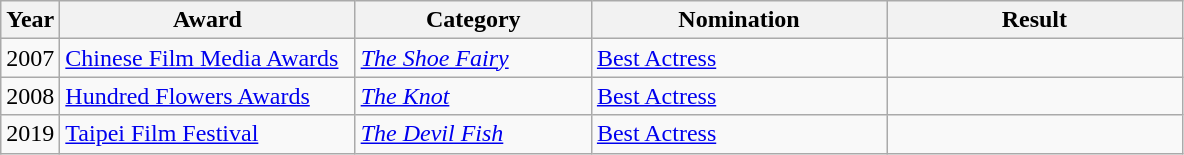<table class="wikitable">
<tr>
<th width=5%>Year</th>
<th width=25%>Award</th>
<th width=20%>Category</th>
<th width=25%>Nomination</th>
<th width=25%>Result</th>
</tr>
<tr>
<td>2007</td>
<td><a href='#'>Chinese Film Media Awards</a></td>
<td><em><a href='#'>The Shoe Fairy</a></em></td>
<td><a href='#'>Best Actress</a></td>
<td></td>
</tr>
<tr>
<td>2008</td>
<td><a href='#'>Hundred Flowers Awards</a></td>
<td><em><a href='#'>The Knot</a></em></td>
<td><a href='#'>Best Actress</a></td>
<td></td>
</tr>
<tr>
<td>2019</td>
<td><a href='#'>Taipei Film Festival</a></td>
<td><em><a href='#'>The Devil Fish</a></em></td>
<td><a href='#'>Best Actress</a></td>
<td></td>
</tr>
</table>
